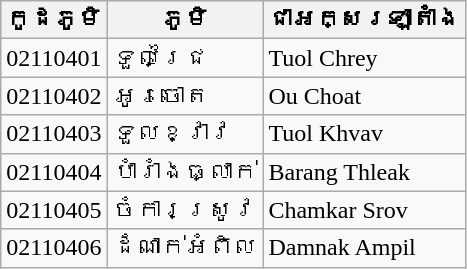<table class="wikitable">
<tr>
<th>កូដភូមិ</th>
<th>ភូមិ</th>
<th>ជាអក្សរឡាតាំង</th>
</tr>
<tr>
<td>02110401</td>
<td>ទួលជ្រៃ</td>
<td>Tuol Chrey</td>
</tr>
<tr>
<td>02110402</td>
<td>អូរចោត</td>
<td>Ou Choat</td>
</tr>
<tr>
<td>02110403</td>
<td>ទួលខ្វាវ</td>
<td>Tuol Khvav</td>
</tr>
<tr>
<td>02110404</td>
<td>បាំរាំងធ្លាក់</td>
<td>Barang Thleak</td>
</tr>
<tr>
<td>02110405</td>
<td>ចំការស្រូវ</td>
<td>Chamkar Srov</td>
</tr>
<tr>
<td>02110406</td>
<td>ដំណាក់អំពិល</td>
<td>Damnak Ampil</td>
</tr>
</table>
